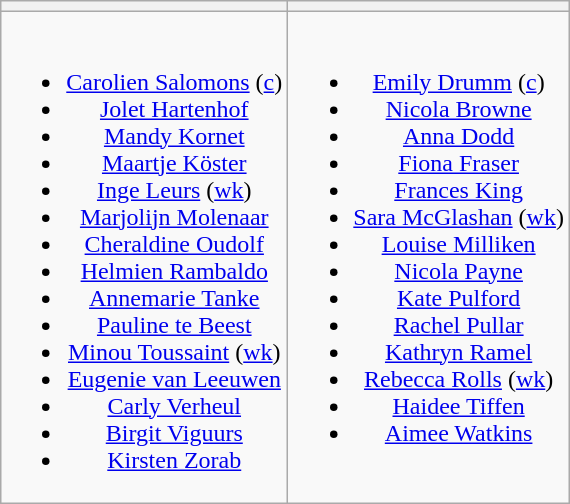<table class="wikitable" style="text-align:center">
<tr>
<th></th>
<th></th>
</tr>
<tr style="vertical-align:top">
<td><br><ul><li><a href='#'>Carolien Salomons</a> (<a href='#'>c</a>)</li><li><a href='#'>Jolet Hartenhof</a></li><li><a href='#'>Mandy Kornet</a></li><li><a href='#'>Maartje Köster</a></li><li><a href='#'>Inge Leurs</a> (<a href='#'>wk</a>)</li><li><a href='#'>Marjolijn Molenaar</a></li><li><a href='#'>Cheraldine Oudolf</a></li><li><a href='#'>Helmien Rambaldo</a></li><li><a href='#'>Annemarie Tanke</a></li><li><a href='#'>Pauline te Beest</a></li><li><a href='#'>Minou Toussaint</a> (<a href='#'>wk</a>)</li><li><a href='#'>Eugenie van Leeuwen</a></li><li><a href='#'>Carly Verheul</a></li><li><a href='#'>Birgit Viguurs</a></li><li><a href='#'>Kirsten Zorab</a></li></ul></td>
<td><br><ul><li><a href='#'>Emily Drumm</a> (<a href='#'>c</a>)</li><li><a href='#'>Nicola Browne</a></li><li><a href='#'>Anna Dodd</a></li><li><a href='#'>Fiona Fraser</a></li><li><a href='#'>Frances King</a></li><li><a href='#'>Sara McGlashan</a> (<a href='#'>wk</a>)</li><li><a href='#'>Louise Milliken</a></li><li><a href='#'>Nicola Payne</a></li><li><a href='#'>Kate Pulford</a></li><li><a href='#'>Rachel Pullar</a></li><li><a href='#'>Kathryn Ramel</a></li><li><a href='#'>Rebecca Rolls</a> (<a href='#'>wk</a>)</li><li><a href='#'>Haidee Tiffen</a></li><li><a href='#'>Aimee Watkins</a></li></ul></td>
</tr>
</table>
